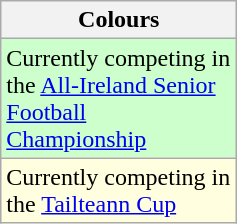<table class="wikitable">
<tr>
<th width="150">Colours</th>
</tr>
<tr style="background:#ccffcc">
<td>Currently competing in the <a href='#'>All-Ireland Senior Football Championship</a></td>
</tr>
<tr style="background:#FFFFE0">
<td>Currently competing in the <a href='#'>Tailteann Cup</a></td>
</tr>
</table>
